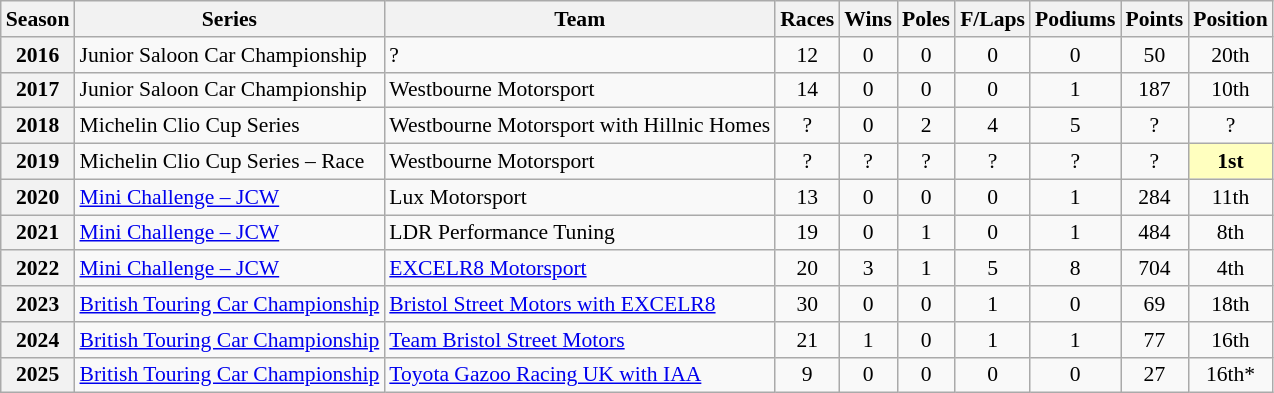<table class="wikitable" style="font-size: 90%; text-align:center">
<tr>
<th>Season</th>
<th>Series</th>
<th>Team</th>
<th>Races</th>
<th>Wins</th>
<th>Poles</th>
<th>F/Laps</th>
<th>Podiums</th>
<th>Points</th>
<th>Position</th>
</tr>
<tr>
<th>2016</th>
<td align=left>Junior Saloon Car Championship</td>
<td align=left>?</td>
<td>12</td>
<td>0</td>
<td>0</td>
<td>0</td>
<td>0</td>
<td>50</td>
<td>20th</td>
</tr>
<tr>
<th>2017</th>
<td align=left>Junior Saloon Car Championship</td>
<td align=left>Westbourne Motorsport</td>
<td>14</td>
<td>0</td>
<td>0</td>
<td>0</td>
<td>1</td>
<td>187</td>
<td>10th</td>
</tr>
<tr>
<th>2018</th>
<td align=left>Michelin Clio Cup Series</td>
<td align=left nowrap>Westbourne Motorsport with Hillnic Homes</td>
<td>?</td>
<td>0</td>
<td>2</td>
<td>4</td>
<td>5</td>
<td>?</td>
<td>?</td>
</tr>
<tr>
<th>2019</th>
<td align=left>Michelin Clio Cup Series – Race</td>
<td align=left>Westbourne Motorsport</td>
<td>?</td>
<td>?</td>
<td>?</td>
<td>?</td>
<td>?</td>
<td>?</td>
<td style="background:#FFFFBF;"><strong>1st</strong></td>
</tr>
<tr>
<th>2020</th>
<td align=left><a href='#'>Mini Challenge – JCW</a></td>
<td align=left>Lux Motorsport</td>
<td>13</td>
<td>0</td>
<td>0</td>
<td>0</td>
<td>1</td>
<td>284</td>
<td>11th</td>
</tr>
<tr>
<th>2021</th>
<td align=left><a href='#'>Mini Challenge – JCW</a></td>
<td align=left>LDR Performance Tuning</td>
<td>19</td>
<td>0</td>
<td>1</td>
<td>0</td>
<td>1</td>
<td>484</td>
<td>8th</td>
</tr>
<tr>
<th>2022</th>
<td align=left><a href='#'>Mini Challenge – JCW</a></td>
<td align=left><a href='#'>EXCELR8 Motorsport</a></td>
<td>20</td>
<td>3</td>
<td>1</td>
<td>5</td>
<td>8</td>
<td>704</td>
<td>4th</td>
</tr>
<tr>
<th>2023</th>
<td align=left><a href='#'>British Touring Car Championship</a></td>
<td align=left><a href='#'>Bristol Street Motors with EXCELR8</a></td>
<td>30</td>
<td>0</td>
<td>0</td>
<td>1</td>
<td>0</td>
<td>69</td>
<td>18th</td>
</tr>
<tr>
<th>2024</th>
<td align=left nowrap><a href='#'>British Touring Car Championship</a></td>
<td align=left><a href='#'>Team Bristol Street Motors</a></td>
<td>21</td>
<td>1</td>
<td>0</td>
<td>1</td>
<td>1</td>
<td>77</td>
<td>16th</td>
</tr>
<tr>
<th>2025</th>
<td align=left><a href='#'>British Touring Car Championship</a></td>
<td align=left><a href='#'>Toyota Gazoo Racing UK with IAA</a></td>
<td>9</td>
<td>0</td>
<td>0</td>
<td>0</td>
<td>0</td>
<td>27</td>
<td>16th*</td>
</tr>
</table>
